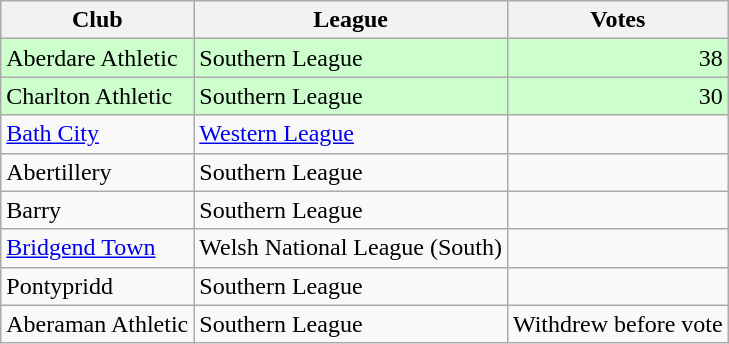<table class=wikitable style=text-align:left>
<tr>
<th>Club</th>
<th>League</th>
<th>Votes</th>
</tr>
<tr bgcolor=ccffcc>
<td>Aberdare Athletic</td>
<td>Southern League</td>
<td align=right>38</td>
</tr>
<tr bgcolor=ccffcc>
<td>Charlton Athletic</td>
<td>Southern League</td>
<td align=right>30</td>
</tr>
<tr>
<td><a href='#'>Bath City</a></td>
<td><a href='#'>Western League</a></td>
<td></td>
</tr>
<tr>
<td>Abertillery</td>
<td>Southern League</td>
<td></td>
</tr>
<tr>
<td>Barry</td>
<td>Southern League</td>
<td></td>
</tr>
<tr>
<td><a href='#'>Bridgend Town</a></td>
<td>Welsh National League (South)</td>
<td></td>
</tr>
<tr>
<td>Pontypridd</td>
<td>Southern League</td>
<td></td>
</tr>
<tr>
<td>Aberaman Athletic</td>
<td>Southern League</td>
<td>Withdrew before vote</td>
</tr>
</table>
